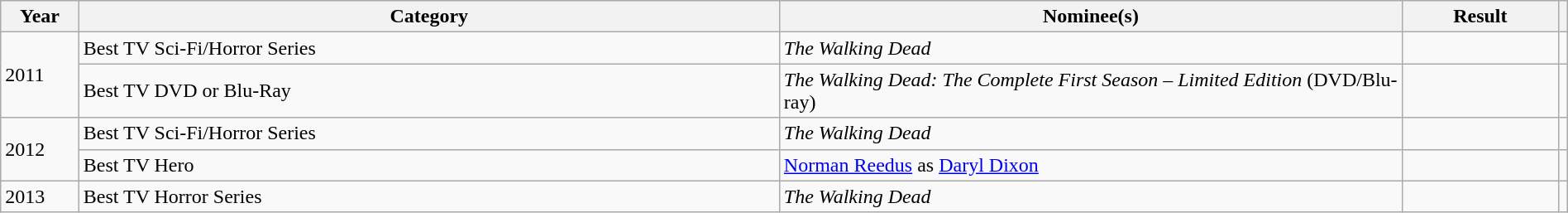<table class="wikitable" width=100%>
<tr>
<th width=5%>Year</th>
<th width=45%>Category</th>
<th width=40%>Nominee(s)</th>
<th width=10%>Result</th>
<th width=5%></th>
</tr>
<tr>
<td rowspan=2>2011</td>
<td>Best TV Sci-Fi/Horror Series</td>
<td><em>The Walking Dead</em></td>
<td></td>
<td></td>
</tr>
<tr>
<td>Best TV DVD or Blu-Ray</td>
<td><em>The Walking Dead: The Complete First Season – Limited Edition</em> (DVD/Blu-ray)</td>
<td></td>
<td></td>
</tr>
<tr>
<td rowspan=2>2012</td>
<td>Best TV Sci-Fi/Horror Series</td>
<td><em>The Walking Dead</em></td>
<td></td>
<td></td>
</tr>
<tr>
<td>Best TV Hero</td>
<td><a href='#'>Norman Reedus</a> as <a href='#'>Daryl Dixon</a></td>
<td></td>
<td></td>
</tr>
<tr>
<td>2013</td>
<td>Best TV Horror Series</td>
<td><em>The Walking Dead</em></td>
<td></td>
<td></td>
</tr>
</table>
